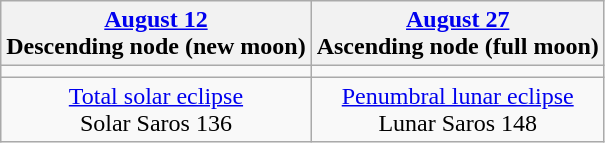<table class="wikitable">
<tr>
<th><a href='#'>August 12</a><br>Descending node (new moon)<br></th>
<th><a href='#'>August 27</a><br>Ascending node (full moon)<br></th>
</tr>
<tr>
<td></td>
<td></td>
</tr>
<tr align=center>
<td><a href='#'>Total solar eclipse</a><br>Solar Saros 136</td>
<td><a href='#'>Penumbral lunar eclipse</a><br>Lunar Saros 148</td>
</tr>
</table>
